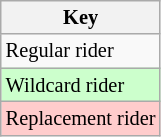<table class="wikitable" style="font-size: 85%;">
<tr>
<th colspan=2>Key</th>
</tr>
<tr>
<td>Regular rider</td>
</tr>
<tr style="background:#ccffcc;">
<td>Wildcard rider</td>
</tr>
<tr style="background:#ffcccc;">
<td>Replacement rider</td>
</tr>
</table>
